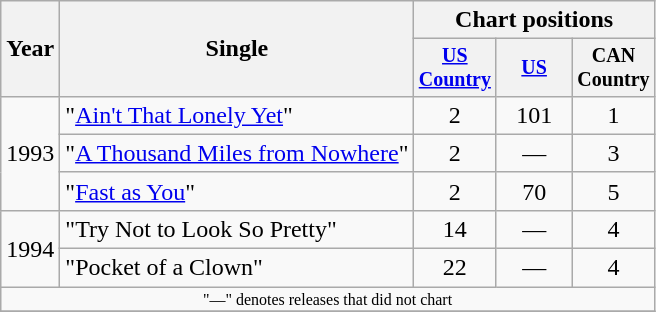<table class="wikitable" style="text-align:center;">
<tr>
<th rowspan="2">Year</th>
<th rowspan="2">Single</th>
<th colspan="3">Chart positions</th>
</tr>
<tr style="font-size:smaller;">
<th width="45"><a href='#'>US Country</a></th>
<th width="45"><a href='#'>US</a></th>
<th width="45">CAN Country</th>
</tr>
<tr>
<td rowspan="3">1993</td>
<td align="left">"<a href='#'>Ain't That Lonely Yet</a>"</td>
<td>2</td>
<td>101</td>
<td>1</td>
</tr>
<tr>
<td align="left">"<a href='#'>A Thousand Miles from Nowhere</a>"</td>
<td>2</td>
<td>—</td>
<td>3</td>
</tr>
<tr>
<td align="left">"<a href='#'>Fast as You</a>"</td>
<td>2</td>
<td>70</td>
<td>5</td>
</tr>
<tr>
<td rowspan="2">1994</td>
<td align="left">"Try Not to Look So Pretty"</td>
<td>14</td>
<td>—</td>
<td>4</td>
</tr>
<tr>
<td align="left">"Pocket of a Clown"</td>
<td>22</td>
<td>—</td>
<td>4</td>
</tr>
<tr>
<td colspan="10" style="font-size:8pt">"—" denotes releases that did not chart</td>
</tr>
<tr>
</tr>
</table>
